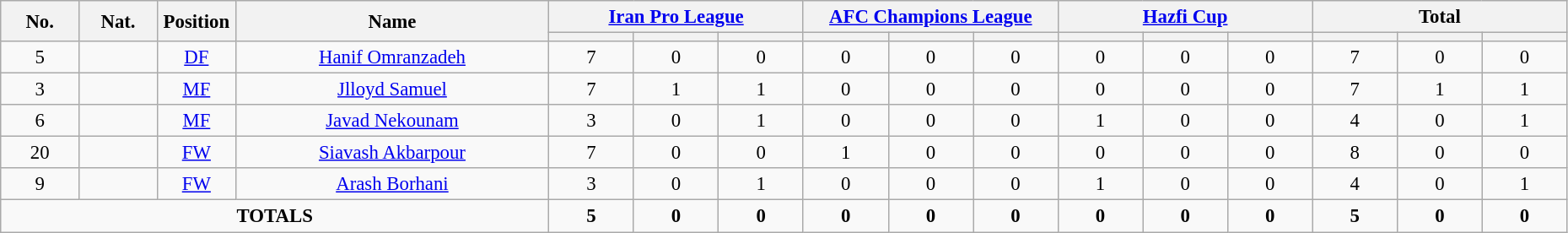<table class="wikitable" style="font-size: 95%; text-align: center;">
<tr>
<th rowspan="2" style="width:5%;">No.</th>
<th rowspan="2" style="width:5%;">Nat.</th>
<th rowspan="2" style="width:5%;">Position</th>
<th rowspan="2" style="width:20%;">Name</th>
<th colspan=3><a href='#'>Iran Pro League</a></th>
<th colspan=3><a href='#'>AFC Champions League</a></th>
<th colspan=3><a href='#'>Hazfi Cup</a></th>
<th colspan=3>Total</th>
</tr>
<tr>
<th width=60></th>
<th width=60></th>
<th width=60></th>
<th width=60></th>
<th width=60></th>
<th width=60></th>
<th width=60></th>
<th width=60></th>
<th width=60></th>
<th width=60></th>
<th width=60></th>
<th width=60></th>
</tr>
<tr>
<td>5</td>
<td></td>
<td><a href='#'>DF</a></td>
<td><a href='#'>Hanif Omranzadeh</a></td>
<td>7</td>
<td>0</td>
<td>0</td>
<td>0</td>
<td>0</td>
<td>0</td>
<td>0</td>
<td>0</td>
<td>0</td>
<td>7</td>
<td>0</td>
<td>0</td>
</tr>
<tr>
<td>3</td>
<td></td>
<td><a href='#'>MF</a></td>
<td><a href='#'>Jlloyd Samuel</a></td>
<td>7</td>
<td>1</td>
<td>1</td>
<td>0</td>
<td>0</td>
<td>0</td>
<td>0</td>
<td>0</td>
<td>0</td>
<td>7</td>
<td>1</td>
<td>1</td>
</tr>
<tr>
<td>6</td>
<td></td>
<td><a href='#'>MF</a></td>
<td><a href='#'>Javad Nekounam</a></td>
<td>3</td>
<td>0</td>
<td>1</td>
<td>0</td>
<td>0</td>
<td>0</td>
<td>1</td>
<td>0</td>
<td>0</td>
<td>4</td>
<td>0</td>
<td>1</td>
</tr>
<tr>
<td>20</td>
<td></td>
<td><a href='#'>FW</a></td>
<td><a href='#'>Siavash Akbarpour</a></td>
<td>7</td>
<td>0</td>
<td>0</td>
<td>1</td>
<td>0</td>
<td>0</td>
<td>0</td>
<td>0</td>
<td>0</td>
<td>8</td>
<td>0</td>
<td>0</td>
</tr>
<tr>
<td>9</td>
<td></td>
<td><a href='#'>FW</a></td>
<td><a href='#'>Arash Borhani</a></td>
<td>3</td>
<td>0</td>
<td>1</td>
<td>0</td>
<td>0</td>
<td>0</td>
<td>1</td>
<td>0</td>
<td>0</td>
<td>4</td>
<td>0</td>
<td>1</td>
</tr>
<tr>
<td colspan="4"><strong>TOTALS</strong></td>
<td><strong>5</strong></td>
<td><strong>0</strong></td>
<td><strong>0</strong></td>
<td><strong>0</strong></td>
<td><strong>0</strong></td>
<td><strong>0</strong></td>
<td><strong>0</strong></td>
<td><strong>0</strong></td>
<td><strong>0</strong></td>
<td><strong>5</strong></td>
<td><strong>0</strong></td>
<td><strong>0</strong></td>
</tr>
</table>
